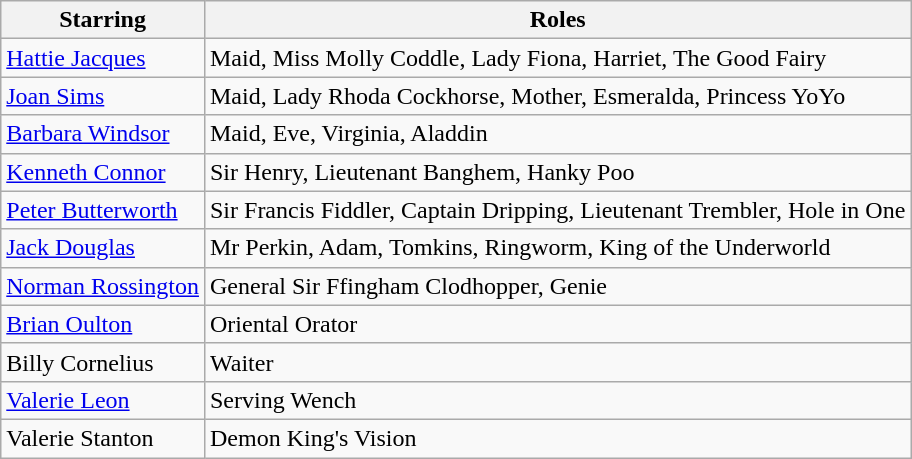<table class="wikitable">
<tr>
<th>Starring</th>
<th>Roles</th>
</tr>
<tr>
<td><a href='#'>Hattie Jacques</a></td>
<td>Maid,  Miss Molly Coddle, Lady Fiona, Harriet, The Good Fairy</td>
</tr>
<tr>
<td><a href='#'>Joan Sims</a></td>
<td>Maid, Lady Rhoda Cockhorse, Mother, Esmeralda, Princess YoYo</td>
</tr>
<tr>
<td><a href='#'>Barbara Windsor</a></td>
<td>Maid,  Eve, Virginia, Aladdin</td>
</tr>
<tr>
<td><a href='#'>Kenneth Connor</a></td>
<td>Sir Henry, Lieutenant Banghem, Hanky Poo</td>
</tr>
<tr>
<td><a href='#'>Peter Butterworth</a></td>
<td>Sir Francis Fiddler, Captain Dripping, Lieutenant Trembler, Hole in One</td>
</tr>
<tr>
<td><a href='#'>Jack Douglas</a></td>
<td>Mr Perkin, Adam, Tomkins, Ringworm, King of the Underworld</td>
</tr>
<tr>
<td><a href='#'>Norman Rossington</a></td>
<td>General Sir Ffingham Clodhopper, Genie</td>
</tr>
<tr>
<td><a href='#'>Brian Oulton</a></td>
<td>Oriental Orator</td>
</tr>
<tr>
<td>Billy Cornelius</td>
<td>Waiter</td>
</tr>
<tr>
<td><a href='#'>Valerie Leon</a></td>
<td>Serving Wench</td>
</tr>
<tr>
<td>Valerie Stanton</td>
<td>Demon King's Vision</td>
</tr>
</table>
